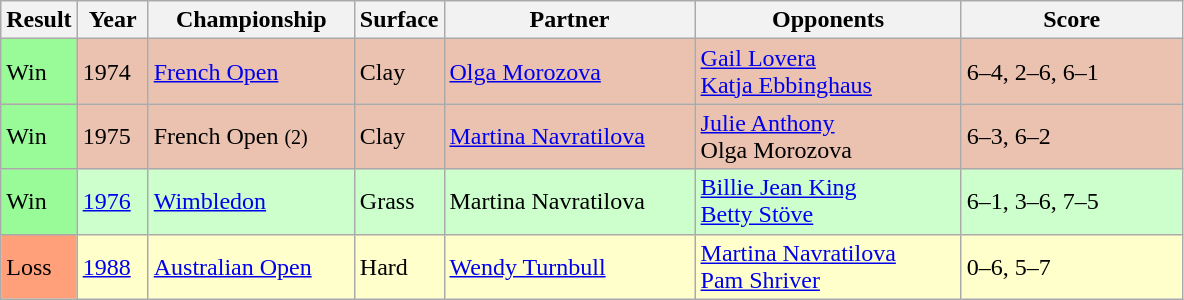<table class="sortable wikitable">
<tr>
<th style="width:40px">Result</th>
<th style="width:40px">Year</th>
<th width=130>Championship</th>
<th>Surface</th>
<th width=160>Partner</th>
<th width=170>Opponents</th>
<th style="width:140px" class="unsortable">Score</th>
</tr>
<tr style="background:#ebc2af;">
<td style="background:#98fb98;">Win</td>
<td>1974</td>
<td><a href='#'>French Open</a></td>
<td>Clay</td>
<td> <a href='#'>Olga Morozova</a></td>
<td> <a href='#'>Gail Lovera</a><br> <a href='#'>Katja Ebbinghaus</a></td>
<td>6–4, 2–6, 6–1</td>
</tr>
<tr style="background:#ebc2af;">
<td style="background:#98fb98;">Win</td>
<td>1975</td>
<td>French Open <small>(2)</small></td>
<td>Clay</td>
<td> <a href='#'>Martina Navratilova</a></td>
<td> <a href='#'>Julie Anthony</a><br> Olga Morozova</td>
<td>6–3, 6–2</td>
</tr>
<tr style="background:#ccffcc;">
<td style="background:#98fb98;">Win</td>
<td><a href='#'>1976</a></td>
<td><a href='#'>Wimbledon</a></td>
<td>Grass</td>
<td> Martina Navratilova</td>
<td> <a href='#'>Billie Jean King</a><br> <a href='#'>Betty Stöve</a></td>
<td>6–1, 3–6, 7–5</td>
</tr>
<tr style="background:#ffffcc;">
<td style="background:#ffa07a;">Loss</td>
<td><a href='#'>1988</a></td>
<td><a href='#'>Australian Open</a></td>
<td>Hard</td>
<td> <a href='#'>Wendy Turnbull</a></td>
<td> <a href='#'>Martina Navratilova</a><br> <a href='#'>Pam Shriver</a></td>
<td>0–6, 5–7</td>
</tr>
</table>
